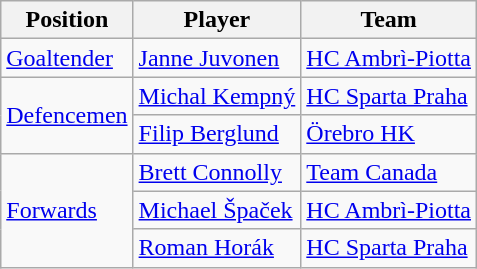<table class="wikitable">
<tr>
<th>Position</th>
<th>Player</th>
<th>Team</th>
</tr>
<tr>
<td><a href='#'>Goaltender</a></td>
<td> <a href='#'>Janne Juvonen</a></td>
<td> <a href='#'>HC Ambrì-Piotta</a></td>
</tr>
<tr>
<td rowspan=2><a href='#'>Defencemen</a></td>
<td> <a href='#'>Michal Kempný</a></td>
<td> <a href='#'>HC Sparta Praha</a></td>
</tr>
<tr>
<td> <a href='#'>Filip Berglund</a></td>
<td> <a href='#'>Örebro HK</a></td>
</tr>
<tr>
<td rowspan=3><a href='#'>Forwards</a></td>
<td> <a href='#'>Brett Connolly</a></td>
<td> <a href='#'>Team Canada</a></td>
</tr>
<tr>
<td> <a href='#'>Michael Špaček</a></td>
<td> <a href='#'>HC Ambrì-Piotta</a></td>
</tr>
<tr>
<td> <a href='#'>Roman Horák</a></td>
<td> <a href='#'>HC Sparta Praha</a></td>
</tr>
</table>
